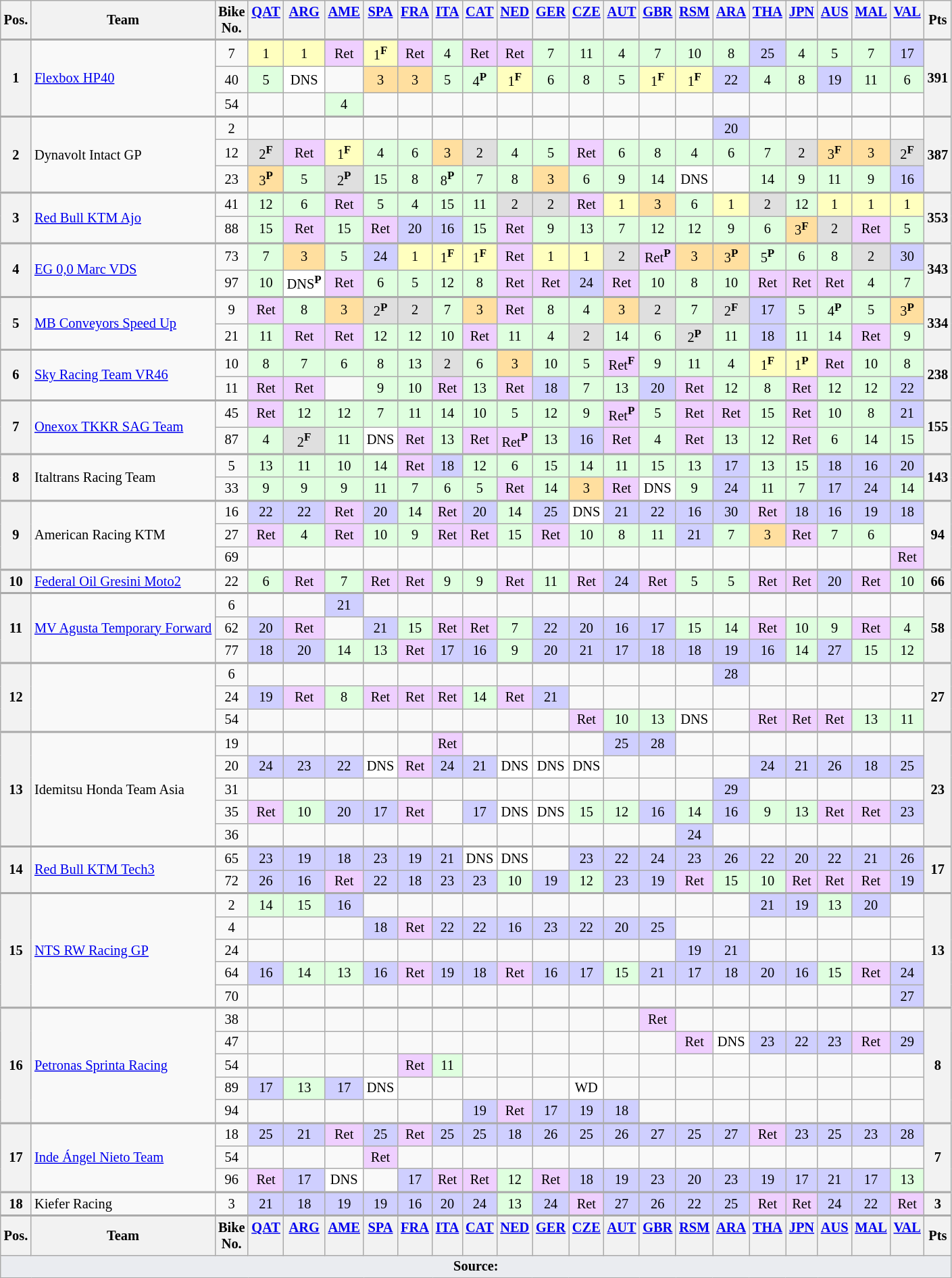<table class="wikitable" style="font-size: 85%; text-align:center">
<tr valign="top">
<th valign="middle">Pos.</th>
<th valign="middle">Team</th>
<th valign="middle">Bike<br>No.</th>
<th><a href='#'>QAT</a><br></th>
<th><a href='#'>ARG</a><br></th>
<th><a href='#'>AME</a><br></th>
<th><a href='#'>SPA</a><br></th>
<th><a href='#'>FRA</a><br></th>
<th><a href='#'>ITA</a><br></th>
<th><a href='#'>CAT</a><br></th>
<th><a href='#'>NED</a><br></th>
<th><a href='#'>GER</a><br></th>
<th><a href='#'>CZE</a><br></th>
<th><a href='#'>AUT</a><br></th>
<th><a href='#'>GBR</a><br></th>
<th><a href='#'>RSM</a><br></th>
<th><a href='#'>ARA</a><br></th>
<th><a href='#'>THA</a><br></th>
<th><a href='#'>JPN</a><br></th>
<th><a href='#'>AUS</a><br></th>
<th><a href='#'>MAL</a><br></th>
<th><a href='#'>VAL</a><br></th>
<th valign="middle">Pts</th>
</tr>
<tr style="border-top:2px solid #aaaaaa">
<th rowspan=3>1</th>
<td rowspan=3 align=left> <a href='#'>Flexbox HP40</a></td>
<td>7</td>
<td style="background:#ffffbf;">1</td>
<td style="background:#ffffbf;">1</td>
<td style="background:#efcfff;">Ret</td>
<td style="background:#ffffbf;">1<strong><sup>F</sup></strong></td>
<td style="background:#efcfff;">Ret</td>
<td style="background:#dfffdf;">4</td>
<td style="background:#efcfff;">Ret</td>
<td style="background:#efcfff;">Ret</td>
<td style="background:#dfffdf;">7</td>
<td style="background:#dfffdf;">11</td>
<td style="background:#dfffdf;">4</td>
<td style="background:#dfffdf;">7</td>
<td style="background:#dfffdf;">10</td>
<td style="background:#dfffdf;">8</td>
<td style="background:#cfcfff;">25</td>
<td style="background:#dfffdf;">4</td>
<td style="background:#dfffdf;">5</td>
<td style="background:#dfffdf;">7</td>
<td style="background:#cfcfff;">17</td>
<th rowspan=3>391</th>
</tr>
<tr>
<td>40</td>
<td style="background:#dfffdf;">5</td>
<td style="background:#ffffff;">DNS</td>
<td></td>
<td style="background:#ffdf9f;">3</td>
<td style="background:#ffdf9f;">3</td>
<td style="background:#dfffdf;">5</td>
<td style="background:#dfffdf;">4<strong><sup>P</sup></strong></td>
<td style="background:#ffffbf;">1<strong><sup>F</sup></strong></td>
<td style="background:#dfffdf;">6</td>
<td style="background:#dfffdf;">8</td>
<td style="background:#dfffdf;">5</td>
<td style="background:#ffffbf;">1<strong><sup>F</sup></strong></td>
<td style="background:#ffffbf;">1<strong><sup>F</sup></strong></td>
<td style="background:#cfcfff;">22</td>
<td style="background:#dfffdf;">4</td>
<td style="background:#dfffdf;">8</td>
<td style="background:#cfcfff;">19</td>
<td style="background:#dfffdf;">11</td>
<td style="background:#dfffdf;">6</td>
</tr>
<tr>
<td>54</td>
<td></td>
<td></td>
<td style="background:#dfffdf;">4</td>
<td></td>
<td></td>
<td></td>
<td></td>
<td></td>
<td></td>
<td></td>
<td></td>
<td></td>
<td></td>
<td></td>
<td></td>
<td></td>
<td></td>
<td></td>
<td></td>
</tr>
<tr style="border-top:2px solid #aaaaaa">
<th rowspan=3>2</th>
<td rowspan=3 align=left> Dynavolt Intact GP</td>
<td>2</td>
<td></td>
<td></td>
<td></td>
<td></td>
<td></td>
<td></td>
<td></td>
<td></td>
<td></td>
<td></td>
<td></td>
<td></td>
<td></td>
<td style="background:#cfcfff;">20</td>
<td></td>
<td></td>
<td></td>
<td></td>
<td></td>
<th rowspan=3>387</th>
</tr>
<tr>
<td>12</td>
<td style="background:#dfdfdf;">2<strong><sup>F</sup></strong></td>
<td style="background:#efcfff;">Ret</td>
<td style="background:#ffffbf;">1<strong><sup>F</sup></strong></td>
<td style="background:#dfffdf;">4</td>
<td style="background:#dfffdf;">6</td>
<td style="background:#ffdf9f;">3</td>
<td style="background:#dfdfdf;">2</td>
<td style="background:#dfffdf;">4</td>
<td style="background:#dfffdf;">5</td>
<td style="background:#efcfff;">Ret</td>
<td style="background:#dfffdf;">6</td>
<td style="background:#dfffdf;">8</td>
<td style="background:#dfffdf;">4</td>
<td style="background:#dfffdf;">6</td>
<td style="background:#dfffdf;">7</td>
<td style="background:#dfdfdf;">2</td>
<td style="background:#ffdf9f;">3<strong><sup>F</sup></strong></td>
<td style="background:#ffdf9f;">3</td>
<td style="background:#dfdfdf;">2<strong><sup>F</sup></strong></td>
</tr>
<tr>
<td>23</td>
<td style="background:#ffdf9f;">3<strong><sup>P</sup></strong></td>
<td style="background:#dfffdf;">5</td>
<td style="background:#dfdfdf;">2<strong><sup>P</sup></strong></td>
<td style="background:#dfffdf;">15</td>
<td style="background:#dfffdf;">8</td>
<td style="background:#dfffdf;">8<strong><sup>P</sup></strong></td>
<td style="background:#dfffdf;">7</td>
<td style="background:#dfffdf;">8</td>
<td style="background:#ffdf9f;">3</td>
<td style="background:#dfffdf;">6</td>
<td style="background:#dfffdf;">9</td>
<td style="background:#dfffdf;">14</td>
<td style="background:#ffffff;">DNS</td>
<td></td>
<td style="background:#dfffdf;">14</td>
<td style="background:#dfffdf;">9</td>
<td style="background:#dfffdf;">11</td>
<td style="background:#dfffdf;">9</td>
<td style="background:#cfcfff;">16</td>
</tr>
<tr style="border-top:2px solid #aaaaaa">
<th rowspan=2>3</th>
<td rowspan=2 align=left> <a href='#'>Red Bull KTM Ajo</a></td>
<td>41</td>
<td style="background:#dfffdf;">12</td>
<td style="background:#dfffdf;">6</td>
<td style="background:#efcfff;">Ret</td>
<td style="background:#dfffdf;">5</td>
<td style="background:#dfffdf;">4</td>
<td style="background:#dfffdf;">15</td>
<td style="background:#dfffdf;">11</td>
<td style="background:#dfdfdf;">2</td>
<td style="background:#dfdfdf;">2</td>
<td style="background:#efcfff;">Ret</td>
<td style="background:#ffffbf;">1</td>
<td style="background:#ffdf9f;">3</td>
<td style="background:#dfffdf;">6</td>
<td style="background:#ffffbf;">1</td>
<td style="background:#dfdfdf;">2</td>
<td style="background:#dfffdf;">12</td>
<td style="background:#ffffbf;">1</td>
<td style="background:#ffffbf;">1</td>
<td style="background:#ffffbf;">1</td>
<th rowspan=2>353</th>
</tr>
<tr>
<td>88</td>
<td style="background:#dfffdf;">15</td>
<td style="background:#efcfff;">Ret</td>
<td style="background:#dfffdf;">15</td>
<td style="background:#efcfff;">Ret</td>
<td style="background:#cfcfff;">20</td>
<td style="background:#cfcfff;">16</td>
<td style="background:#dfffdf;">15</td>
<td style="background:#efcfff;">Ret</td>
<td style="background:#dfffdf;">9</td>
<td style="background:#dfffdf;">13</td>
<td style="background:#dfffdf;">7</td>
<td style="background:#dfffdf;">12</td>
<td style="background:#dfffdf;">12</td>
<td style="background:#dfffdf;">9</td>
<td style="background:#dfffdf;">6</td>
<td style="background:#ffdf9f;">3<strong><sup>F</sup></strong></td>
<td style="background:#dfdfdf;">2</td>
<td style="background:#efcfff;">Ret</td>
<td style="background:#dfffdf;">5</td>
</tr>
<tr style="border-top:2px solid #aaaaaa">
<th rowspan=2>4</th>
<td rowspan=2 align=left> <a href='#'>EG 0,0 Marc VDS</a></td>
<td>73</td>
<td style="background:#dfffdf;">7</td>
<td style="background:#ffdf9f;">3</td>
<td style="background:#dfffdf;">5</td>
<td style="background:#cfcfff;">24</td>
<td style="background:#ffffbf;">1</td>
<td style="background:#ffffbf;">1<strong><sup>F</sup></strong></td>
<td style="background:#ffffbf;">1<strong><sup>F</sup></strong></td>
<td style="background:#efcfff;">Ret</td>
<td style="background:#ffffbf;">1</td>
<td style="background:#ffffbf;">1</td>
<td style="background:#dfdfdf;">2</td>
<td style="background:#efcfff;">Ret<strong><sup>P</sup></strong></td>
<td style="background:#ffdf9f;">3</td>
<td style="background:#ffdf9f;">3<strong><sup>P</sup></strong></td>
<td style="background:#dfffdf;">5<strong><sup>P</sup></strong></td>
<td style="background:#dfffdf;">6</td>
<td style="background:#dfffdf;">8</td>
<td style="background:#dfdfdf;">2</td>
<td style="background:#cfcfff;">30</td>
<th rowspan=2>343</th>
</tr>
<tr>
<td>97</td>
<td style="background:#dfffdf;">10</td>
<td style="background:#ffffff;">DNS<strong><sup>P</sup></strong></td>
<td style="background:#efcfff;">Ret</td>
<td style="background:#dfffdf;">6</td>
<td style="background:#dfffdf;">5</td>
<td style="background:#dfffdf;">12</td>
<td style="background:#dfffdf;">8</td>
<td style="background:#efcfff;">Ret</td>
<td style="background:#efcfff;">Ret</td>
<td style="background:#cfcfff;">24</td>
<td style="background:#efcfff;">Ret</td>
<td style="background:#dfffdf;">10</td>
<td style="background:#dfffdf;">8</td>
<td style="background:#dfffdf;">10</td>
<td style="background:#efcfff;">Ret</td>
<td style="background:#efcfff;">Ret</td>
<td style="background:#efcfff;">Ret</td>
<td style="background:#dfffdf;">4</td>
<td style="background:#dfffdf;">7</td>
</tr>
<tr style="border-top:2px solid #aaaaaa">
<th rowspan=2>5</th>
<td rowspan=2 align=left> <a href='#'>MB Conveyors Speed Up</a></td>
<td>9</td>
<td style="background:#efcfff;">Ret</td>
<td style="background:#dfffdf;">8</td>
<td style="background:#ffdf9f;">3</td>
<td style="background:#dfdfdf;">2<strong><sup>P</sup></strong></td>
<td style="background:#dfdfdf;">2</td>
<td style="background:#dfffdf;">7</td>
<td style="background:#ffdf9f;">3</td>
<td style="background:#efcfff;">Ret</td>
<td style="background:#dfffdf;">8</td>
<td style="background:#dfffdf;">4</td>
<td style="background:#ffdf9f;">3</td>
<td style="background:#dfdfdf;">2</td>
<td style="background:#dfffdf;">7</td>
<td style="background:#dfdfdf;">2<strong><sup>F</sup></strong></td>
<td style="background:#cfcfff;">17</td>
<td style="background:#dfffdf;">5</td>
<td style="background:#dfffdf;">4<strong><sup>P</sup></strong></td>
<td style="background:#dfffdf;">5</td>
<td style="background:#ffdf9f;">3<strong><sup>P</sup></strong></td>
<th rowspan=2>334</th>
</tr>
<tr>
<td>21</td>
<td style="background:#dfffdf;">11</td>
<td style="background:#efcfff;">Ret</td>
<td style="background:#efcfff;">Ret</td>
<td style="background:#dfffdf;">12</td>
<td style="background:#dfffdf;">12</td>
<td style="background:#dfffdf;">10</td>
<td style="background:#efcfff;">Ret</td>
<td style="background:#dfffdf;">11</td>
<td style="background:#dfffdf;">4</td>
<td style="background:#dfdfdf;">2</td>
<td style="background:#dfffdf;">14</td>
<td style="background:#dfffdf;">6</td>
<td style="background:#dfdfdf;">2<strong><sup>P</sup></strong></td>
<td style="background:#dfffdf;">11</td>
<td style="background:#cfcfff;">18</td>
<td style="background:#dfffdf;">11</td>
<td style="background:#dfffdf;">14</td>
<td style="background:#efcfff;">Ret</td>
<td style="background:#dfffdf;">9</td>
</tr>
<tr style="border-top:2px solid #aaaaaa">
<th rowspan=2>6</th>
<td rowspan=2 align=left> <a href='#'>Sky Racing Team VR46</a></td>
<td>10</td>
<td style="background:#dfffdf;">8</td>
<td style="background:#dfffdf;">7</td>
<td style="background:#dfffdf;">6</td>
<td style="background:#dfffdf;">8</td>
<td style="background:#dfffdf;">13</td>
<td style="background:#dfdfdf;">2</td>
<td style="background:#dfffdf;">6</td>
<td style="background:#ffdf9f;">3</td>
<td style="background:#dfffdf;">10</td>
<td style="background:#dfffdf;">5</td>
<td style="background:#efcfff;">Ret<strong><sup>F</sup></strong></td>
<td style="background:#dfffdf;">9</td>
<td style="background:#dfffdf;">11</td>
<td style="background:#dfffdf;">4</td>
<td style="background:#ffffbf;">1<strong><sup>F</sup></strong></td>
<td style="background:#ffffbf;">1<strong><sup>P</sup></strong></td>
<td style="background:#efcfff;">Ret</td>
<td style="background:#dfffdf;">10</td>
<td style="background:#dfffdf;">8</td>
<th rowspan=2>238</th>
</tr>
<tr>
<td>11</td>
<td style="background:#efcfff;">Ret</td>
<td style="background:#efcfff;">Ret</td>
<td></td>
<td style="background:#dfffdf;">9</td>
<td style="background:#dfffdf;">10</td>
<td style="background:#efcfff;">Ret</td>
<td style="background:#dfffdf;">13</td>
<td style="background:#efcfff;">Ret</td>
<td style="background:#cfcfff;">18</td>
<td style="background:#dfffdf;">7</td>
<td style="background:#dfffdf;">13</td>
<td style="background:#cfcfff;">20</td>
<td style="background:#efcfff;">Ret</td>
<td style="background:#dfffdf;">12</td>
<td style="background:#dfffdf;">8</td>
<td style="background:#efcfff;">Ret</td>
<td style="background:#dfffdf;">12</td>
<td style="background:#dfffdf;">12</td>
<td style="background:#cfcfff;">22</td>
</tr>
<tr style="border-top:2px solid #aaaaaa">
<th rowspan=2>7</th>
<td rowspan=2 align=left> <a href='#'>Onexox TKKR SAG Team</a></td>
<td>45</td>
<td style="background:#efcfff;">Ret</td>
<td style="background:#dfffdf;">12</td>
<td style="background:#dfffdf;">12</td>
<td style="background:#dfffdf;">7</td>
<td style="background:#dfffdf;">11</td>
<td style="background:#dfffdf;">14</td>
<td style="background:#dfffdf;">10</td>
<td style="background:#dfffdf;">5</td>
<td style="background:#dfffdf;">12</td>
<td style="background:#dfffdf;">9</td>
<td style="background:#efcfff;">Ret<strong><sup>P</sup></strong></td>
<td style="background:#dfffdf;">5</td>
<td style="background:#efcfff;">Ret</td>
<td style="background:#efcfff;">Ret</td>
<td style="background:#dfffdf;">15</td>
<td style="background:#efcfff;">Ret</td>
<td style="background:#dfffdf;">10</td>
<td style="background:#dfffdf;">8</td>
<td style="background:#cfcfff;">21</td>
<th rowspan=2>155</th>
</tr>
<tr>
<td>87</td>
<td style="background:#dfffdf;">4</td>
<td style="background:#dfdfdf;">2<strong><sup>F</sup></strong></td>
<td style="background:#dfffdf;">11</td>
<td style="background:#ffffff;">DNS</td>
<td style="background:#efcfff;">Ret</td>
<td style="background:#dfffdf;">13</td>
<td style="background:#efcfff;">Ret</td>
<td style="background:#efcfff;">Ret<strong><sup>P</sup></strong></td>
<td style="background:#dfffdf;">13</td>
<td style="background:#cfcfff;">16</td>
<td style="background:#efcfff;">Ret</td>
<td style="background:#dfffdf;">4</td>
<td style="background:#efcfff;">Ret</td>
<td style="background:#dfffdf;">13</td>
<td style="background:#dfffdf;">12</td>
<td style="background:#efcfff;">Ret</td>
<td style="background:#dfffdf;">6</td>
<td style="background:#dfffdf;">14</td>
<td style="background:#dfffdf;">15</td>
</tr>
<tr style="border-top:2px solid #aaaaaa">
<th rowspan=2>8</th>
<td rowspan=2 align=left> Italtrans Racing Team</td>
<td>5</td>
<td style="background:#dfffdf;">13</td>
<td style="background:#dfffdf;">11</td>
<td style="background:#dfffdf;">10</td>
<td style="background:#dfffdf;">14</td>
<td style="background:#efcfff;">Ret</td>
<td style="background:#cfcfff;">18</td>
<td style="background:#dfffdf;">12</td>
<td style="background:#dfffdf;">6</td>
<td style="background:#dfffdf;">15</td>
<td style="background:#dfffdf;">14</td>
<td style="background:#dfffdf;">11</td>
<td style="background:#dfffdf;">15</td>
<td style="background:#dfffdf;">13</td>
<td style="background:#cfcfff;">17</td>
<td style="background:#dfffdf;">13</td>
<td style="background:#dfffdf;">15</td>
<td style="background:#cfcfff;">18</td>
<td style="background:#cfcfff;">16</td>
<td style="background:#cfcfff;">20</td>
<th rowspan=2>143</th>
</tr>
<tr>
<td>33</td>
<td style="background:#dfffdf;">9</td>
<td style="background:#dfffdf;">9</td>
<td style="background:#dfffdf;">9</td>
<td style="background:#dfffdf;">11</td>
<td style="background:#dfffdf;">7</td>
<td style="background:#dfffdf;">6</td>
<td style="background:#dfffdf;">5</td>
<td style="background:#efcfff;">Ret</td>
<td style="background:#dfffdf;">14</td>
<td style="background:#ffdf9f;">3</td>
<td style="background:#efcfff;">Ret</td>
<td style="background:#ffffff;">DNS</td>
<td style="background:#dfffdf;">9</td>
<td style="background:#cfcfff;">24</td>
<td style="background:#dfffdf;">11</td>
<td style="background:#dfffdf;">7</td>
<td style="background:#cfcfff;">17</td>
<td style="background:#cfcfff;">24</td>
<td style="background:#dfffdf;">14</td>
</tr>
<tr style="border-top:2px solid #aaaaaa">
<th rowspan=3>9</th>
<td rowspan=3 align=left> American Racing KTM</td>
<td>16</td>
<td style="background:#cfcfff;">22</td>
<td style="background:#cfcfff;">22</td>
<td style="background:#efcfff;">Ret</td>
<td style="background:#cfcfff;">20</td>
<td style="background:#dfffdf;">14</td>
<td style="background:#efcfff;">Ret</td>
<td style="background:#cfcfff;">20</td>
<td style="background:#dfffdf;">14</td>
<td style="background:#cfcfff;">25</td>
<td style="background:#ffffff;">DNS</td>
<td style="background:#cfcfff;">21</td>
<td style="background:#cfcfff;">22</td>
<td style="background:#cfcfff;">16</td>
<td style="background:#cfcfff;">30</td>
<td style="background:#efcfff;">Ret</td>
<td style="background:#cfcfff;">18</td>
<td style="background:#cfcfff;">16</td>
<td style="background:#cfcfff;">19</td>
<td style="background:#cfcfff;">18</td>
<th rowspan=3>94</th>
</tr>
<tr>
<td>27</td>
<td style="background:#efcfff;">Ret</td>
<td style="background:#dfffdf;">4</td>
<td style="background:#efcfff;">Ret</td>
<td style="background:#dfffdf;">10</td>
<td style="background:#dfffdf;">9</td>
<td style="background:#efcfff;">Ret</td>
<td style="background:#efcfff;">Ret</td>
<td style="background:#dfffdf;">15</td>
<td style="background:#efcfff;">Ret</td>
<td style="background:#dfffdf;">10</td>
<td style="background:#dfffdf;">8</td>
<td style="background:#dfffdf;">11</td>
<td style="background:#cfcfff;">21</td>
<td style="background:#dfffdf;">7</td>
<td style="background:#ffdf9f;">3</td>
<td style="background:#efcfff;">Ret</td>
<td style="background:#dfffdf;">7</td>
<td style="background:#dfffdf;">6</td>
<td></td>
</tr>
<tr>
<td>69</td>
<td></td>
<td></td>
<td></td>
<td></td>
<td></td>
<td></td>
<td></td>
<td></td>
<td></td>
<td></td>
<td></td>
<td></td>
<td></td>
<td></td>
<td></td>
<td></td>
<td></td>
<td></td>
<td style="background:#efcfff;">Ret</td>
</tr>
<tr style="border-top:2px solid #aaaaaa">
<th>10</th>
<td align=left> <a href='#'>Federal Oil Gresini Moto2</a></td>
<td>22</td>
<td style="background:#dfffdf;">6</td>
<td style="background:#efcfff;">Ret</td>
<td style="background:#dfffdf;">7</td>
<td style="background:#efcfff;">Ret</td>
<td style="background:#efcfff;">Ret</td>
<td style="background:#dfffdf;">9</td>
<td style="background:#dfffdf;">9</td>
<td style="background:#efcfff;">Ret</td>
<td style="background:#dfffdf;">11</td>
<td style="background:#efcfff;">Ret</td>
<td style="background:#cfcfff;">24</td>
<td style="background:#efcfff;">Ret</td>
<td style="background:#dfffdf;">5</td>
<td style="background:#dfffdf;">5</td>
<td style="background:#efcfff;">Ret</td>
<td style="background:#efcfff;">Ret</td>
<td style="background:#cfcfff;">20</td>
<td style="background:#efcfff;">Ret</td>
<td style="background:#dfffdf;">10</td>
<th>66</th>
</tr>
<tr style="border-top:2px solid #aaaaaa">
<th rowspan=3>11</th>
<td rowspan=3 align=left> <a href='#'>MV Agusta Temporary Forward</a></td>
<td>6</td>
<td></td>
<td></td>
<td style="background:#cfcfff;">21</td>
<td></td>
<td></td>
<td></td>
<td></td>
<td></td>
<td></td>
<td></td>
<td></td>
<td></td>
<td></td>
<td></td>
<td></td>
<td></td>
<td></td>
<td></td>
<td></td>
<th rowspan=3>58</th>
</tr>
<tr>
<td>62</td>
<td style="background:#cfcfff;">20</td>
<td style="background:#efcfff;">Ret</td>
<td></td>
<td style="background:#cfcfff;">21</td>
<td style="background:#dfffdf;">15</td>
<td style="background:#efcfff;">Ret</td>
<td style="background:#efcfff;">Ret</td>
<td style="background:#dfffdf;">7</td>
<td style="background:#cfcfff;">22</td>
<td style="background:#cfcfff;">20</td>
<td style="background:#cfcfff;">16</td>
<td style="background:#cfcfff;">17</td>
<td style="background:#dfffdf;">15</td>
<td style="background:#dfffdf;">14</td>
<td style="background:#efcfff;">Ret</td>
<td style="background:#dfffdf;">10</td>
<td style="background:#dfffdf;">9</td>
<td style="background:#efcfff;">Ret</td>
<td style="background:#dfffdf;">4</td>
</tr>
<tr>
<td>77</td>
<td style="background:#cfcfff;">18</td>
<td style="background:#cfcfff;">20</td>
<td style="background:#dfffdf;">14</td>
<td style="background:#dfffdf;">13</td>
<td style="background:#efcfff;">Ret</td>
<td style="background:#cfcfff;">17</td>
<td style="background:#cfcfff;">16</td>
<td style="background:#dfffdf;">9</td>
<td style="background:#cfcfff;">20</td>
<td style="background:#cfcfff;">21</td>
<td style="background:#cfcfff;">17</td>
<td style="background:#cfcfff;">18</td>
<td style="background:#cfcfff;">18</td>
<td style="background:#cfcfff;">19</td>
<td style="background:#cfcfff;">16</td>
<td style="background:#dfffdf;">14</td>
<td style="background:#cfcfff;">27</td>
<td style="background:#dfffdf;">15</td>
<td style="background:#dfffdf;">12</td>
</tr>
<tr style="border-top:2px solid #aaaaaa">
<th rowspan=3>12</th>
<td rowspan=3 align=left></td>
<td>6</td>
<td></td>
<td></td>
<td></td>
<td></td>
<td></td>
<td></td>
<td></td>
<td></td>
<td></td>
<td></td>
<td></td>
<td></td>
<td></td>
<td style="background:#cfcfff;">28</td>
<td></td>
<td></td>
<td></td>
<td></td>
<td></td>
<th rowspan=3>27</th>
</tr>
<tr>
<td>24</td>
<td style="background:#cfcfff;">19</td>
<td style="background:#efcfff;">Ret</td>
<td style="background:#dfffdf;">8</td>
<td style="background:#efcfff;">Ret</td>
<td style="background:#efcfff;">Ret</td>
<td style="background:#efcfff;">Ret</td>
<td style="background:#dfffdf;">14</td>
<td style="background:#efcfff;">Ret</td>
<td style="background:#cfcfff;">21</td>
<td></td>
<td></td>
<td></td>
<td></td>
<td></td>
<td></td>
<td></td>
<td></td>
<td></td>
<td></td>
</tr>
<tr>
<td>54</td>
<td></td>
<td></td>
<td></td>
<td></td>
<td></td>
<td></td>
<td></td>
<td></td>
<td></td>
<td style="background:#efcfff;">Ret</td>
<td style="background:#dfffdf;">10</td>
<td style="background:#dfffdf;">13</td>
<td style="background:#ffffff;">DNS</td>
<td></td>
<td style="background:#efcfff;">Ret</td>
<td style="background:#efcfff;">Ret</td>
<td style="background:#efcfff;">Ret</td>
<td style="background:#dfffdf;">13</td>
<td style="background:#dfffdf;">11</td>
</tr>
<tr style="border-top:2px solid #aaaaaa">
<th rowspan=5>13</th>
<td rowspan=5 align=left> Idemitsu Honda Team Asia</td>
<td>19</td>
<td></td>
<td></td>
<td></td>
<td></td>
<td></td>
<td style="background:#efcfff;">Ret</td>
<td></td>
<td></td>
<td></td>
<td></td>
<td style="background:#cfcfff;">25</td>
<td style="background:#cfcfff;">28</td>
<td></td>
<td></td>
<td></td>
<td></td>
<td></td>
<td></td>
<td></td>
<th rowspan=5>23</th>
</tr>
<tr>
<td>20</td>
<td style="background:#cfcfff;">24</td>
<td style="background:#cfcfff;">23</td>
<td style="background:#cfcfff;">22</td>
<td style="background:#ffffff;">DNS</td>
<td style="background:#efcfff;">Ret</td>
<td style="background:#cfcfff;">24</td>
<td style="background:#cfcfff;">21</td>
<td style="background:#ffffff;">DNS</td>
<td style="background:#ffffff;">DNS</td>
<td style="background:#ffffff;">DNS</td>
<td></td>
<td></td>
<td></td>
<td></td>
<td style="background:#cfcfff;">24</td>
<td style="background:#cfcfff;">21</td>
<td style="background:#cfcfff;">26</td>
<td style="background:#cfcfff;">18</td>
<td style="background:#cfcfff;">25</td>
</tr>
<tr>
<td>31</td>
<td></td>
<td></td>
<td></td>
<td></td>
<td></td>
<td></td>
<td></td>
<td></td>
<td></td>
<td></td>
<td></td>
<td></td>
<td></td>
<td style="background:#cfcfff;">29</td>
<td></td>
<td></td>
<td></td>
<td></td>
<td></td>
</tr>
<tr>
<td>35</td>
<td style="background:#efcfff;">Ret</td>
<td style="background:#dfffdf;">10</td>
<td style="background:#cfcfff;">20</td>
<td style="background:#cfcfff;">17</td>
<td style="background:#efcfff;">Ret</td>
<td></td>
<td style="background:#cfcfff;">17</td>
<td style="background:#ffffff;">DNS</td>
<td style="background:#ffffff;">DNS</td>
<td style="background:#dfffdf;">15</td>
<td style="background:#dfffdf;">12</td>
<td style="background:#cfcfff;">16</td>
<td style="background:#dfffdf;">14</td>
<td style="background:#cfcfff;">16</td>
<td style="background:#dfffdf;">9</td>
<td style="background:#dfffdf;">13</td>
<td style="background:#efcfff;">Ret</td>
<td style="background:#efcfff;">Ret</td>
<td style="background:#cfcfff;">23</td>
</tr>
<tr>
<td>36</td>
<td></td>
<td></td>
<td></td>
<td></td>
<td></td>
<td></td>
<td></td>
<td></td>
<td></td>
<td></td>
<td></td>
<td></td>
<td style="background:#cfcfff;">24</td>
<td></td>
<td></td>
<td></td>
<td></td>
<td></td>
<td></td>
</tr>
<tr style="border-top:2px solid #aaaaaa">
<th rowspan=2>14</th>
<td rowspan=2 align=left> <a href='#'>Red Bull KTM Tech3</a></td>
<td>65</td>
<td style="background:#cfcfff;">23</td>
<td style="background:#cfcfff;">19</td>
<td style="background:#cfcfff;">18</td>
<td style="background:#cfcfff;">23</td>
<td style="background:#cfcfff;">19</td>
<td style="background:#cfcfff;">21</td>
<td style="background:#ffffff;">DNS</td>
<td style="background:#ffffff;">DNS</td>
<td></td>
<td style="background:#cfcfff;">23</td>
<td style="background:#cfcfff;">22</td>
<td style="background:#cfcfff;">24</td>
<td style="background:#cfcfff;">23</td>
<td style="background:#cfcfff;">26</td>
<td style="background:#cfcfff;">22</td>
<td style="background:#cfcfff;">20</td>
<td style="background:#cfcfff;">22</td>
<td style="background:#cfcfff;">21</td>
<td style="background:#cfcfff;">26</td>
<th rowspan=2>17</th>
</tr>
<tr>
<td>72</td>
<td style="background:#cfcfff;">26</td>
<td style="background:#cfcfff;">16</td>
<td style="background:#efcfff;">Ret</td>
<td style="background:#cfcfff;">22</td>
<td style="background:#cfcfff;">18</td>
<td style="background:#cfcfff;">23</td>
<td style="background:#cfcfff;">23</td>
<td style="background:#dfffdf;">10</td>
<td style="background:#cfcfff;">19</td>
<td style="background:#dfffdf;">12</td>
<td style="background:#cfcfff;">23</td>
<td style="background:#cfcfff;">19</td>
<td style="background:#efcfff;">Ret</td>
<td style="background:#dfffdf;">15</td>
<td style="background:#dfffdf;">10</td>
<td style="background:#efcfff;">Ret</td>
<td style="background:#efcfff;">Ret</td>
<td style="background:#efcfff;">Ret</td>
<td style="background:#cfcfff;">19</td>
</tr>
<tr style="border-top:2px solid #aaaaaa">
<th rowspan=5>15</th>
<td rowspan=5 align=left> <a href='#'>NTS RW Racing GP</a></td>
<td>2</td>
<td style="background:#dfffdf;">14</td>
<td style="background:#dfffdf;">15</td>
<td style="background:#cfcfff;">16</td>
<td></td>
<td></td>
<td></td>
<td></td>
<td></td>
<td></td>
<td></td>
<td></td>
<td></td>
<td></td>
<td></td>
<td style="background:#cfcfff;">21</td>
<td style="background:#cfcfff;">19</td>
<td style="background:#dfffdf;">13</td>
<td style="background:#cfcfff;">20</td>
<td></td>
<th rowspan=5>13</th>
</tr>
<tr>
<td>4</td>
<td></td>
<td></td>
<td></td>
<td style="background:#cfcfff;">18</td>
<td style="background:#efcfff;">Ret</td>
<td style="background:#cfcfff;">22</td>
<td style="background:#cfcfff;">22</td>
<td style="background:#cfcfff;">16</td>
<td style="background:#cfcfff;">23</td>
<td style="background:#cfcfff;">22</td>
<td style="background:#cfcfff;">20</td>
<td style="background:#cfcfff;">25</td>
<td></td>
<td></td>
<td></td>
<td></td>
<td></td>
<td></td>
<td></td>
</tr>
<tr>
<td>24</td>
<td></td>
<td></td>
<td></td>
<td></td>
<td></td>
<td></td>
<td></td>
<td></td>
<td></td>
<td></td>
<td></td>
<td></td>
<td style="background:#cfcfff;">19</td>
<td style="background:#cfcfff;">21</td>
<td></td>
<td></td>
<td></td>
<td></td>
<td></td>
</tr>
<tr>
<td>64</td>
<td style="background:#cfcfff;">16</td>
<td style="background:#dfffdf;">14</td>
<td style="background:#dfffdf;">13</td>
<td style="background:#cfcfff;">16</td>
<td style="background:#efcfff;">Ret</td>
<td style="background:#cfcfff;">19</td>
<td style="background:#cfcfff;">18</td>
<td style="background:#efcfff;">Ret</td>
<td style="background:#cfcfff;">16</td>
<td style="background:#cfcfff;">17</td>
<td style="background:#dfffdf;">15</td>
<td style="background:#cfcfff;">21</td>
<td style="background:#cfcfff;">17</td>
<td style="background:#cfcfff;">18</td>
<td style="background:#cfcfff;">20</td>
<td style="background:#cfcfff;">16</td>
<td style="background:#dfffdf;">15</td>
<td style="background:#efcfff;">Ret</td>
<td style="background:#cfcfff;">24</td>
</tr>
<tr>
<td>70</td>
<td></td>
<td></td>
<td></td>
<td></td>
<td></td>
<td></td>
<td></td>
<td></td>
<td></td>
<td></td>
<td></td>
<td></td>
<td></td>
<td></td>
<td></td>
<td></td>
<td></td>
<td></td>
<td style="background:#cfcfff;">27</td>
</tr>
<tr style="border-top:2px solid #aaaaaa">
<th rowspan=5>16</th>
<td rowspan=5 align=left> <a href='#'>Petronas Sprinta Racing</a></td>
<td>38</td>
<td></td>
<td></td>
<td></td>
<td></td>
<td></td>
<td></td>
<td></td>
<td></td>
<td></td>
<td></td>
<td></td>
<td style="background:#efcfff;">Ret</td>
<td></td>
<td></td>
<td></td>
<td></td>
<td></td>
<td></td>
<td></td>
<th rowspan=5>8</th>
</tr>
<tr>
<td>47</td>
<td></td>
<td></td>
<td></td>
<td></td>
<td></td>
<td></td>
<td></td>
<td></td>
<td></td>
<td></td>
<td></td>
<td></td>
<td style="background:#efcfff;">Ret</td>
<td style="background:#ffffff;">DNS</td>
<td style="background:#cfcfff;">23</td>
<td style="background:#cfcfff;">22</td>
<td style="background:#cfcfff;">23</td>
<td style="background:#efcfff;">Ret</td>
<td style="background:#cfcfff;">29</td>
</tr>
<tr>
<td>54</td>
<td></td>
<td></td>
<td></td>
<td></td>
<td style="background:#efcfff;">Ret</td>
<td style="background:#dfffdf;">11</td>
<td></td>
<td></td>
<td></td>
<td></td>
<td></td>
<td></td>
<td></td>
<td></td>
<td></td>
<td></td>
<td></td>
<td></td>
<td></td>
</tr>
<tr>
<td>89</td>
<td style="background:#cfcfff;">17</td>
<td style="background:#dfffdf;">13</td>
<td style="background:#cfcfff;">17</td>
<td style="background:#ffffff;">DNS</td>
<td></td>
<td></td>
<td></td>
<td></td>
<td></td>
<td style="background:#ffffff;">WD</td>
<td></td>
<td></td>
<td></td>
<td></td>
<td></td>
<td></td>
<td></td>
<td></td>
<td></td>
</tr>
<tr>
<td>94</td>
<td></td>
<td></td>
<td></td>
<td></td>
<td></td>
<td></td>
<td style="background:#cfcfff;">19</td>
<td style="background:#efcfff;">Ret</td>
<td style="background:#cfcfff;">17</td>
<td style="background:#cfcfff;">19</td>
<td style="background:#cfcfff;">18</td>
<td></td>
<td></td>
<td></td>
<td></td>
<td></td>
<td></td>
<td></td>
<td></td>
</tr>
<tr style="border-top:2px solid #aaaaaa">
<th rowspan=3>17</th>
<td rowspan=3 align=left> <a href='#'>Inde Ángel Nieto Team</a></td>
<td>18</td>
<td style="background:#cfcfff;">25</td>
<td style="background:#cfcfff;">21</td>
<td style="background:#efcfff;">Ret</td>
<td style="background:#cfcfff;">25</td>
<td style="background:#efcfff;">Ret</td>
<td style="background:#cfcfff;">25</td>
<td style="background:#cfcfff;">25</td>
<td style="background:#cfcfff;">18</td>
<td style="background:#cfcfff;">26</td>
<td style="background:#cfcfff;">25</td>
<td style="background:#cfcfff;">26</td>
<td style="background:#cfcfff;">27</td>
<td style="background:#cfcfff;">25</td>
<td style="background:#cfcfff;">27</td>
<td style="background:#efcfff;">Ret</td>
<td style="background:#cfcfff;">23</td>
<td style="background:#cfcfff;">25</td>
<td style="background:#cfcfff;">23</td>
<td style="background:#cfcfff;">28</td>
<th rowspan=3>7</th>
</tr>
<tr>
<td>54</td>
<td></td>
<td></td>
<td></td>
<td style="background:#efcfff;">Ret</td>
<td></td>
<td></td>
<td></td>
<td></td>
<td></td>
<td></td>
<td></td>
<td></td>
<td></td>
<td></td>
<td></td>
<td></td>
<td></td>
<td></td>
<td></td>
</tr>
<tr>
<td>96</td>
<td style="background:#efcfff;">Ret</td>
<td style="background:#cfcfff;">17</td>
<td style="background:#ffffff;">DNS</td>
<td></td>
<td style="background:#cfcfff;">17</td>
<td style="background:#efcfff;">Ret</td>
<td style="background:#efcfff;">Ret</td>
<td style="background:#dfffdf;">12</td>
<td style="background:#efcfff;">Ret</td>
<td style="background:#cfcfff;">18</td>
<td style="background:#cfcfff;">19</td>
<td style="background:#cfcfff;">23</td>
<td style="background:#cfcfff;">20</td>
<td style="background:#cfcfff;">23</td>
<td style="background:#cfcfff;">19</td>
<td style="background:#cfcfff;">17</td>
<td style="background:#cfcfff;">21</td>
<td style="background:#cfcfff;">17</td>
<td style="background:#dfffdf;">13</td>
</tr>
<tr style="border-top:2px solid #aaaaaa">
<th>18</th>
<td align=left> Kiefer Racing</td>
<td>3</td>
<td style="background:#cfcfff;">21</td>
<td style="background:#cfcfff;">18</td>
<td style="background:#cfcfff;">19</td>
<td style="background:#cfcfff;">19</td>
<td style="background:#cfcfff;">16</td>
<td style="background:#cfcfff;">20</td>
<td style="background:#cfcfff;">24</td>
<td style="background:#dfffdf;">13</td>
<td style="background:#cfcfff;">24</td>
<td style="background:#efcfff;">Ret</td>
<td style="background:#cfcfff;">27</td>
<td style="background:#cfcfff;">26</td>
<td style="background:#cfcfff;">22</td>
<td style="background:#cfcfff;">25</td>
<td style="background:#efcfff;">Ret</td>
<td style="background:#efcfff;">Ret</td>
<td style="background:#cfcfff;">24</td>
<td style="background:#cfcfff;">22</td>
<td style="background:#efcfff;">Ret</td>
<th>3</th>
</tr>
<tr valign="top" style="border-top:2px solid #aaaaaa">
<th valign="middle">Pos.</th>
<th valign="middle">Team</th>
<th valign="middle">Bike<br>No.</th>
<th><a href='#'>QAT</a><br></th>
<th><a href='#'>ARG</a><br></th>
<th><a href='#'>AME</a><br></th>
<th><a href='#'>SPA</a><br></th>
<th><a href='#'>FRA</a><br></th>
<th><a href='#'>ITA</a><br></th>
<th><a href='#'>CAT</a><br></th>
<th><a href='#'>NED</a><br></th>
<th><a href='#'>GER</a><br></th>
<th><a href='#'>CZE</a><br></th>
<th><a href='#'>AUT</a><br></th>
<th><a href='#'>GBR</a><br></th>
<th><a href='#'>RSM</a><br></th>
<th><a href='#'>ARA</a><br></th>
<th><a href='#'>THA</a><br></th>
<th><a href='#'>JPN</a><br></th>
<th><a href='#'>AUS</a><br></th>
<th><a href='#'>MAL</a><br></th>
<th><a href='#'>VAL</a><br></th>
<th valign="middle">Pts</th>
</tr>
<tr>
<td colspan="23" style="background-color:#EAECF0;text-align:center"><strong>Source:</strong></td>
</tr>
</table>
